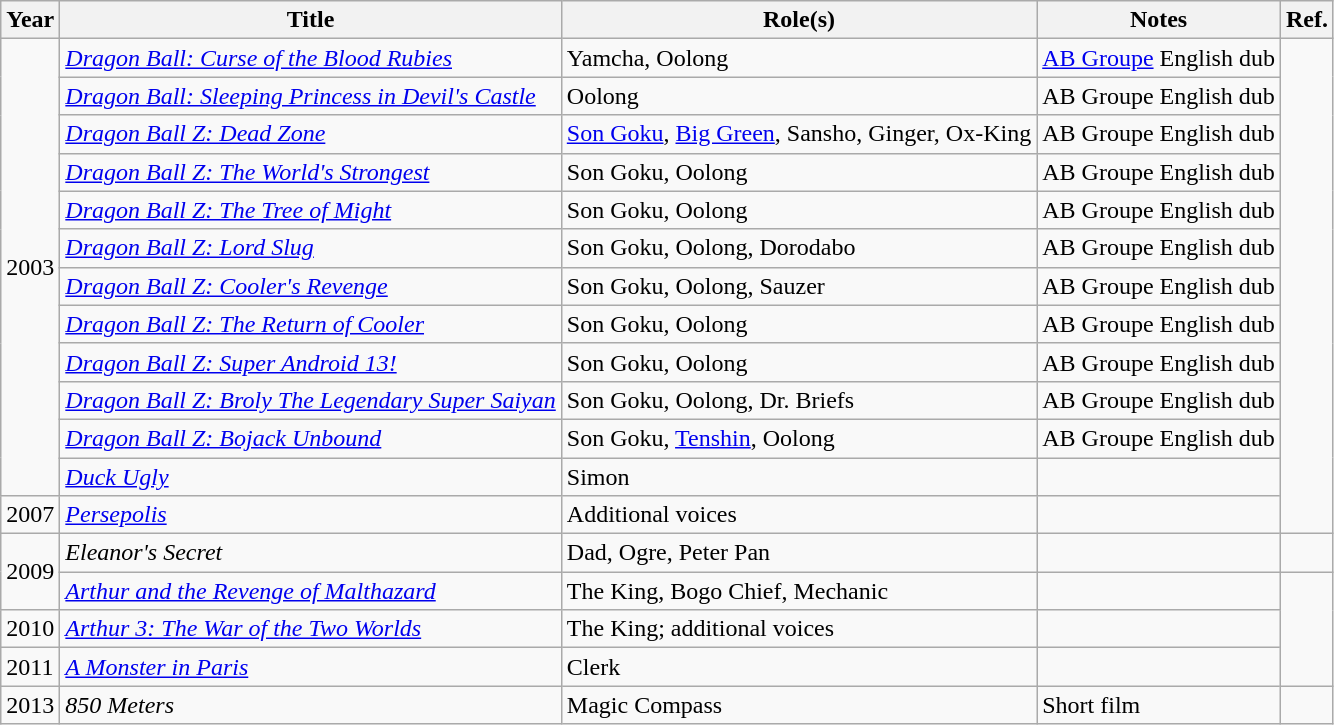<table class="wikitable">
<tr>
<th>Year</th>
<th>Title</th>
<th>Role(s)</th>
<th>Notes</th>
<th>Ref.</th>
</tr>
<tr>
<td rowspan="12">2003</td>
<td><em><a href='#'>Dragon Ball: Curse of the Blood Rubies</a></em></td>
<td>Yamcha, Oolong</td>
<td><a href='#'>AB Groupe</a> English dub</td>
<td rowspan="13"></td>
</tr>
<tr>
<td><em><a href='#'>Dragon Ball: Sleeping Princess in Devil's Castle</a></em></td>
<td>Oolong</td>
<td>AB Groupe English dub</td>
</tr>
<tr>
<td><em><a href='#'>Dragon Ball Z: Dead Zone</a></em></td>
<td><a href='#'>Son Goku</a>, <a href='#'>Big Green</a>, Sansho, Ginger, Ox-King</td>
<td>AB Groupe English dub</td>
</tr>
<tr>
<td><em><a href='#'>Dragon Ball Z: The World's Strongest</a></em></td>
<td>Son Goku, Oolong</td>
<td>AB Groupe English dub</td>
</tr>
<tr>
<td><em><a href='#'>Dragon Ball Z: The Tree of Might</a></em></td>
<td>Son Goku, Oolong</td>
<td>AB Groupe English dub</td>
</tr>
<tr>
<td><em><a href='#'>Dragon Ball Z: Lord Slug</a></em></td>
<td>Son Goku, Oolong, Dorodabo</td>
<td>AB Groupe English dub</td>
</tr>
<tr>
<td><em><a href='#'>Dragon Ball Z: Cooler's Revenge</a></em></td>
<td>Son Goku, Oolong, Sauzer</td>
<td>AB Groupe English dub</td>
</tr>
<tr>
<td><em><a href='#'>Dragon Ball Z: The Return of Cooler</a></em></td>
<td>Son Goku, Oolong</td>
<td>AB Groupe English dub</td>
</tr>
<tr>
<td><em><a href='#'>Dragon Ball Z: Super Android 13!</a></em></td>
<td>Son Goku, Oolong</td>
<td>AB Groupe English dub</td>
</tr>
<tr>
<td><em><a href='#'>Dragon Ball Z: Broly The Legendary Super Saiyan</a></em></td>
<td>Son Goku, Oolong, Dr. Briefs</td>
<td>AB Groupe English dub</td>
</tr>
<tr>
<td><em><a href='#'>Dragon Ball Z: Bojack Unbound</a></em></td>
<td>Son Goku, <a href='#'>Tenshin</a>, Oolong</td>
<td>AB Groupe English dub</td>
</tr>
<tr>
<td><em><a href='#'>Duck Ugly</a></em></td>
<td>Simon</td>
<td></td>
</tr>
<tr>
<td>2007</td>
<td><em><a href='#'>Persepolis</a></em></td>
<td>Additional voices</td>
<td></td>
</tr>
<tr>
<td rowspan="2">2009</td>
<td><em>Eleanor's Secret</em></td>
<td>Dad, Ogre, Peter Pan</td>
<td></td>
<td></td>
</tr>
<tr>
<td><em><a href='#'>Arthur and the Revenge of Malthazard</a></em></td>
<td>The King, Bogo Chief, Mechanic</td>
<td></td>
<td rowspan="3"></td>
</tr>
<tr>
<td>2010</td>
<td><em><a href='#'>Arthur 3: The War of the Two Worlds</a></em></td>
<td>The King; additional voices</td>
<td></td>
</tr>
<tr>
<td>2011</td>
<td><em><a href='#'>A Monster in Paris</a></em></td>
<td>Clerk</td>
<td></td>
</tr>
<tr>
<td>2013</td>
<td><em>850 Meters</em></td>
<td>Magic Compass</td>
<td>Short film</td>
<td></td>
</tr>
</table>
